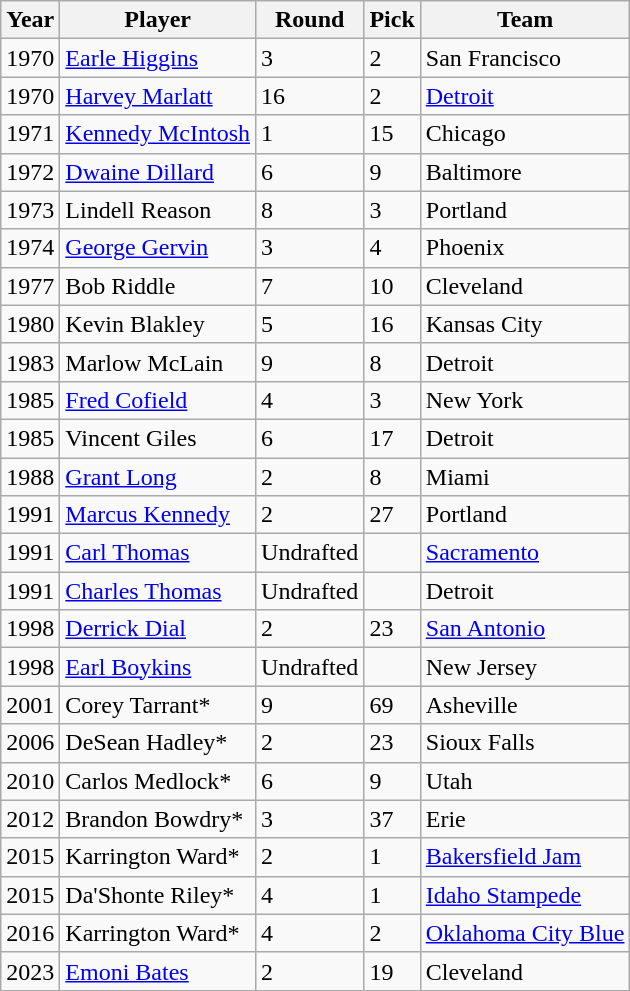<table class="wikitable sortable mw-collapsible">
<tr>
<th>Year</th>
<th>Player</th>
<th>Round</th>
<th>Pick</th>
<th>Team</th>
</tr>
<tr>
<td>1970</td>
<td><a href='#'>Earle Higgins</a></td>
<td>3</td>
<td>2</td>
<td>San Francisco</td>
</tr>
<tr>
<td>1970</td>
<td><a href='#'>Harvey Marlatt</a></td>
<td>16</td>
<td>2</td>
<td><a href='#'>Detroit</a></td>
</tr>
<tr>
<td>1971</td>
<td><a href='#'>Kennedy McIntosh</a></td>
<td>1</td>
<td>15</td>
<td>Chicago</td>
</tr>
<tr>
<td>1972</td>
<td><a href='#'>Dwaine Dillard</a></td>
<td>6</td>
<td>9</td>
<td>Baltimore</td>
</tr>
<tr>
<td>1973</td>
<td>Lindell Reason</td>
<td>8</td>
<td>3</td>
<td>Portland</td>
</tr>
<tr>
<td>1974</td>
<td><a href='#'>George Gervin</a></td>
<td>3</td>
<td>4</td>
<td>Phoenix</td>
</tr>
<tr>
<td>1977</td>
<td>Bob Riddle</td>
<td>7</td>
<td>10</td>
<td>Cleveland</td>
</tr>
<tr>
<td>1980</td>
<td>Kevin Blakley</td>
<td>5</td>
<td>16</td>
<td>Kansas City</td>
</tr>
<tr>
<td>1983</td>
<td>Marlow McLain</td>
<td>9</td>
<td>8</td>
<td>Detroit</td>
</tr>
<tr>
<td>1985</td>
<td><a href='#'>Fred Cofield</a></td>
<td>4</td>
<td>3</td>
<td>New York</td>
</tr>
<tr>
<td>1985</td>
<td>Vincent Giles</td>
<td>6</td>
<td>17</td>
<td>Detroit</td>
</tr>
<tr>
<td>1988</td>
<td><a href='#'>Grant Long</a></td>
<td>2</td>
<td>8</td>
<td>Miami</td>
</tr>
<tr>
<td>1991</td>
<td><a href='#'>Marcus Kennedy</a></td>
<td>2</td>
<td>27</td>
<td>Portland</td>
</tr>
<tr>
<td>1991</td>
<td><a href='#'>Carl Thomas</a></td>
<td>Undrafted</td>
<td></td>
<td><a href='#'>Sacramento</a></td>
</tr>
<tr>
<td>1991</td>
<td><a href='#'>Charles Thomas</a></td>
<td>Undrafted</td>
<td></td>
<td>Detroit</td>
</tr>
<tr>
<td>1998</td>
<td><a href='#'>Derrick Dial</a></td>
<td>2</td>
<td>23</td>
<td><a href='#'>San Antonio</a></td>
</tr>
<tr>
<td>1998</td>
<td><a href='#'>Earl Boykins</a></td>
<td>Undrafted</td>
<td></td>
<td>New Jersey</td>
</tr>
<tr>
<td>2001</td>
<td>Corey Tarrant*</td>
<td>9</td>
<td>69</td>
<td>Asheville</td>
</tr>
<tr>
<td>2006</td>
<td>DeSean Hadley*</td>
<td>2</td>
<td>23</td>
<td>Sioux Falls</td>
</tr>
<tr>
<td>2010</td>
<td>Carlos Medlock*</td>
<td>6</td>
<td>9</td>
<td>Utah</td>
</tr>
<tr>
<td>2012</td>
<td>Brandon Bowdry*</td>
<td>3</td>
<td>37</td>
<td>Erie</td>
</tr>
<tr>
<td>2015</td>
<td>Karrington Ward*</td>
<td>2</td>
<td>1</td>
<td><a href='#'>Bakersfield Jam</a></td>
</tr>
<tr>
<td>2015</td>
<td>Da'Shonte Riley*</td>
<td>4</td>
<td>1</td>
<td><a href='#'>Idaho Stampede</a></td>
</tr>
<tr>
<td>2016</td>
<td>Karrington Ward*</td>
<td>4</td>
<td>2</td>
<td><a href='#'>Oklahoma City Blue</a></td>
</tr>
<tr>
<td>2023</td>
<td><a href='#'>Emoni Bates</a></td>
<td>2</td>
<td>19</td>
<td>Cleveland</td>
</tr>
</table>
